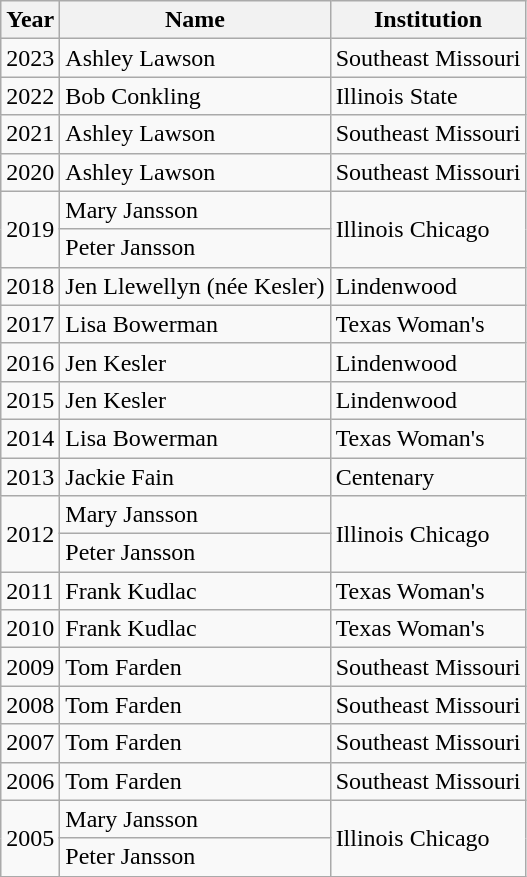<table class="wikitable">
<tr>
<th>Year</th>
<th>Name</th>
<th>Institution</th>
</tr>
<tr>
<td>2023</td>
<td>Ashley Lawson</td>
<td>Southeast Missouri</td>
</tr>
<tr>
<td>2022</td>
<td>Bob Conkling</td>
<td>Illinois State</td>
</tr>
<tr>
<td>2021</td>
<td>Ashley Lawson</td>
<td>Southeast Missouri</td>
</tr>
<tr>
<td>2020</td>
<td>Ashley Lawson</td>
<td>Southeast Missouri</td>
</tr>
<tr>
<td rowspan="2">2019</td>
<td>Mary Jansson</td>
<td rowspan="2">Illinois Chicago</td>
</tr>
<tr>
<td>Peter Jansson</td>
</tr>
<tr>
<td>2018</td>
<td>Jen Llewellyn (née Kesler)</td>
<td>Lindenwood</td>
</tr>
<tr>
<td>2017</td>
<td>Lisa Bowerman</td>
<td>Texas Woman's</td>
</tr>
<tr>
<td>2016</td>
<td>Jen Kesler</td>
<td>Lindenwood</td>
</tr>
<tr>
<td>2015</td>
<td>Jen Kesler</td>
<td>Lindenwood</td>
</tr>
<tr>
<td>2014</td>
<td>Lisa Bowerman</td>
<td>Texas Woman's</td>
</tr>
<tr>
<td>2013</td>
<td>Jackie Fain</td>
<td>Centenary</td>
</tr>
<tr>
<td rowspan="2">2012</td>
<td>Mary Jansson</td>
<td rowspan="2">Illinois Chicago</td>
</tr>
<tr>
<td>Peter Jansson</td>
</tr>
<tr>
<td>2011</td>
<td>Frank Kudlac</td>
<td>Texas Woman's</td>
</tr>
<tr>
<td>2010</td>
<td>Frank Kudlac</td>
<td>Texas Woman's</td>
</tr>
<tr>
<td>2009</td>
<td>Tom Farden</td>
<td>Southeast Missouri</td>
</tr>
<tr>
<td>2008</td>
<td>Tom Farden</td>
<td>Southeast Missouri</td>
</tr>
<tr>
<td>2007</td>
<td>Tom Farden</td>
<td>Southeast Missouri</td>
</tr>
<tr>
<td>2006</td>
<td>Tom Farden</td>
<td>Southeast Missouri</td>
</tr>
<tr>
<td rowspan="2">2005</td>
<td>Mary Jansson</td>
<td rowspan="2">Illinois Chicago</td>
</tr>
<tr>
<td>Peter Jansson</td>
</tr>
</table>
